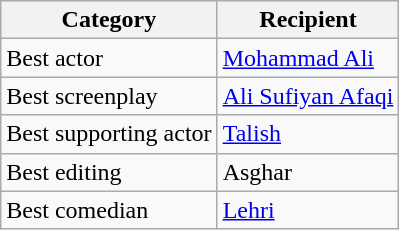<table class="wikitable" border="1">
<tr>
<th>Category</th>
<th>Recipient</th>
</tr>
<tr>
<td>Best actor</td>
<td><a href='#'>Mohammad Ali</a></td>
</tr>
<tr>
<td>Best screenplay</td>
<td><a href='#'>Ali Sufiyan Afaqi</a></td>
</tr>
<tr>
<td>Best supporting actor</td>
<td><a href='#'>Talish</a></td>
</tr>
<tr>
<td>Best editing</td>
<td>Asghar</td>
</tr>
<tr>
<td>Best comedian</td>
<td><a href='#'>Lehri</a></td>
</tr>
</table>
